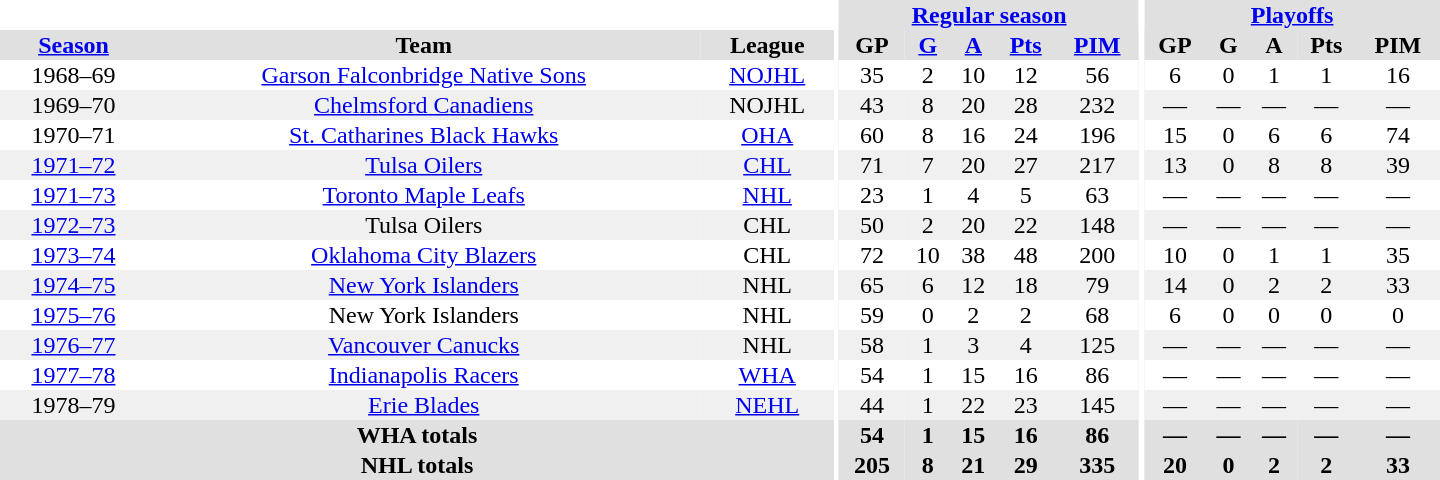<table border="0" cellpadding="1" cellspacing="0" style="text-align:center; width:60em">
<tr bgcolor="#e0e0e0">
<th colspan="3" bgcolor="#ffffff"></th>
<th rowspan="100" bgcolor="#ffffff"></th>
<th colspan="5"><a href='#'>Regular season</a></th>
<th rowspan="100" bgcolor="#ffffff"></th>
<th colspan="5"><a href='#'>Playoffs</a></th>
</tr>
<tr bgcolor="#e0e0e0">
<th><a href='#'>Season</a></th>
<th>Team</th>
<th>League</th>
<th>GP</th>
<th><a href='#'>G</a></th>
<th><a href='#'>A</a></th>
<th><a href='#'>Pts</a></th>
<th><a href='#'>PIM</a></th>
<th>GP</th>
<th>G</th>
<th>A</th>
<th>Pts</th>
<th>PIM</th>
</tr>
<tr>
<td>1968–69</td>
<td><a href='#'>Garson Falconbridge Native Sons</a></td>
<td><a href='#'>NOJHL</a></td>
<td>35</td>
<td>2</td>
<td>10</td>
<td>12</td>
<td>56</td>
<td>6</td>
<td>0</td>
<td>1</td>
<td>1</td>
<td>16</td>
</tr>
<tr bgcolor="#f0f0f0">
<td>1969–70</td>
<td><a href='#'>Chelmsford Canadiens</a></td>
<td>NOJHL</td>
<td>43</td>
<td>8</td>
<td>20</td>
<td>28</td>
<td>232</td>
<td>—</td>
<td>—</td>
<td>—</td>
<td>—</td>
<td>—</td>
</tr>
<tr>
<td>1970–71</td>
<td><a href='#'>St. Catharines Black Hawks</a></td>
<td><a href='#'>OHA</a></td>
<td>60</td>
<td>8</td>
<td>16</td>
<td>24</td>
<td>196</td>
<td>15</td>
<td>0</td>
<td>6</td>
<td>6</td>
<td>74</td>
</tr>
<tr bgcolor="#f0f0f0">
<td><a href='#'>1971–72</a></td>
<td><a href='#'>Tulsa Oilers</a></td>
<td><a href='#'>CHL</a></td>
<td>71</td>
<td>7</td>
<td>20</td>
<td>27</td>
<td>217</td>
<td>13</td>
<td>0</td>
<td>8</td>
<td>8</td>
<td>39</td>
</tr>
<tr>
<td><a href='#'>1971–73</a></td>
<td><a href='#'>Toronto Maple Leafs</a></td>
<td><a href='#'>NHL</a></td>
<td>23</td>
<td>1</td>
<td>4</td>
<td>5</td>
<td>63</td>
<td>—</td>
<td>—</td>
<td>—</td>
<td>—</td>
<td>—</td>
</tr>
<tr bgcolor="#f0f0f0">
<td><a href='#'>1972–73</a></td>
<td>Tulsa Oilers</td>
<td>CHL</td>
<td>50</td>
<td>2</td>
<td>20</td>
<td>22</td>
<td>148</td>
<td>—</td>
<td>—</td>
<td>—</td>
<td>—</td>
<td>—</td>
</tr>
<tr>
<td><a href='#'>1973–74</a></td>
<td><a href='#'>Oklahoma City Blazers</a></td>
<td>CHL</td>
<td>72</td>
<td>10</td>
<td>38</td>
<td>48</td>
<td>200</td>
<td>10</td>
<td>0</td>
<td>1</td>
<td>1</td>
<td>35</td>
</tr>
<tr bgcolor="#f0f0f0">
<td><a href='#'>1974–75</a></td>
<td><a href='#'>New York Islanders</a></td>
<td>NHL</td>
<td>65</td>
<td>6</td>
<td>12</td>
<td>18</td>
<td>79</td>
<td>14</td>
<td>0</td>
<td>2</td>
<td>2</td>
<td>33</td>
</tr>
<tr>
<td><a href='#'>1975–76</a></td>
<td>New York Islanders</td>
<td>NHL</td>
<td>59</td>
<td>0</td>
<td>2</td>
<td>2</td>
<td>68</td>
<td>6</td>
<td>0</td>
<td>0</td>
<td>0</td>
<td>0</td>
</tr>
<tr bgcolor="#f0f0f0">
<td><a href='#'>1976–77</a></td>
<td><a href='#'>Vancouver Canucks</a></td>
<td>NHL</td>
<td>58</td>
<td>1</td>
<td>3</td>
<td>4</td>
<td>125</td>
<td>—</td>
<td>—</td>
<td>—</td>
<td>—</td>
<td>—</td>
</tr>
<tr>
<td><a href='#'>1977–78</a></td>
<td><a href='#'>Indianapolis Racers</a></td>
<td><a href='#'>WHA</a></td>
<td>54</td>
<td>1</td>
<td>15</td>
<td>16</td>
<td>86</td>
<td>—</td>
<td>—</td>
<td>—</td>
<td>—</td>
<td>—</td>
</tr>
<tr bgcolor="#f0f0f0">
<td>1978–79</td>
<td><a href='#'>Erie Blades</a></td>
<td><a href='#'>NEHL</a></td>
<td>44</td>
<td>1</td>
<td>22</td>
<td>23</td>
<td>145</td>
<td>—</td>
<td>—</td>
<td>—</td>
<td>—</td>
<td>—</td>
</tr>
<tr bgcolor="#e0e0e0">
<th colspan="3">WHA totals</th>
<th>54</th>
<th>1</th>
<th>15</th>
<th>16</th>
<th>86</th>
<th>—</th>
<th>—</th>
<th>—</th>
<th>—</th>
<th>—</th>
</tr>
<tr bgcolor="#e0e0e0">
<th colspan="3">NHL totals</th>
<th>205</th>
<th>8</th>
<th>21</th>
<th>29</th>
<th>335</th>
<th>20</th>
<th>0</th>
<th>2</th>
<th>2</th>
<th>33</th>
</tr>
</table>
